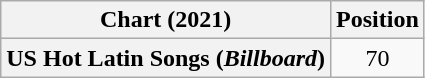<table class="wikitable plainrowheaders" style="text-align:center">
<tr>
<th scope="col">Chart (2021)</th>
<th scope="col">Position</th>
</tr>
<tr>
<th scope="row">US Hot Latin Songs (<em>Billboard</em>)</th>
<td>70</td>
</tr>
</table>
